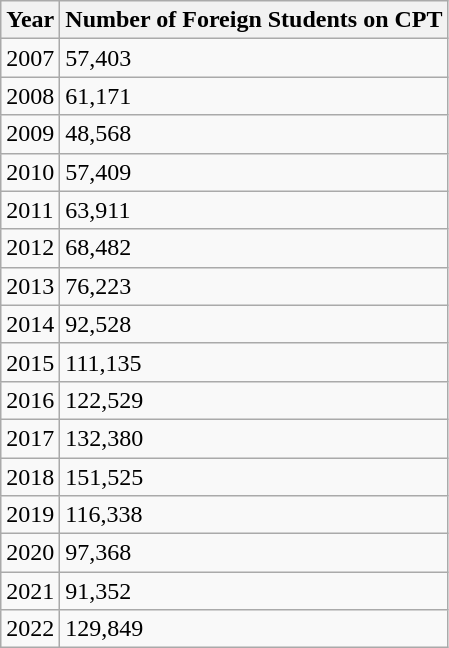<table class="wikitable">
<tr>
<th>Year</th>
<th>Number of Foreign Students on CPT</th>
</tr>
<tr>
<td>2007</td>
<td>57,403</td>
</tr>
<tr>
<td>2008</td>
<td>61,171</td>
</tr>
<tr>
<td>2009</td>
<td>48,568</td>
</tr>
<tr>
<td>2010</td>
<td>57,409</td>
</tr>
<tr>
<td>2011</td>
<td>63,911</td>
</tr>
<tr>
<td>2012</td>
<td>68,482</td>
</tr>
<tr>
<td>2013</td>
<td>76,223</td>
</tr>
<tr>
<td>2014</td>
<td>92,528</td>
</tr>
<tr>
<td>2015</td>
<td>111,135</td>
</tr>
<tr>
<td>2016</td>
<td>122,529</td>
</tr>
<tr>
<td>2017</td>
<td>132,380</td>
</tr>
<tr>
<td>2018</td>
<td>151,525</td>
</tr>
<tr>
<td>2019</td>
<td>116,338</td>
</tr>
<tr>
<td>2020</td>
<td>97,368</td>
</tr>
<tr>
<td>2021</td>
<td>91,352</td>
</tr>
<tr>
<td>2022</td>
<td>129,849</td>
</tr>
</table>
